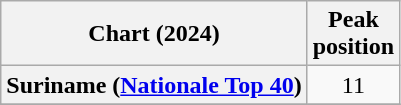<table class="wikitable sortable plainrowheaders" style="text-align:center">
<tr>
<th scope="col">Chart (2024)</th>
<th scope="col">Peak<br>position</th>
</tr>
<tr>
<th scope="row">Suriname (<a href='#'>Nationale Top 40</a>)</th>
<td>11</td>
</tr>
<tr>
</tr>
</table>
